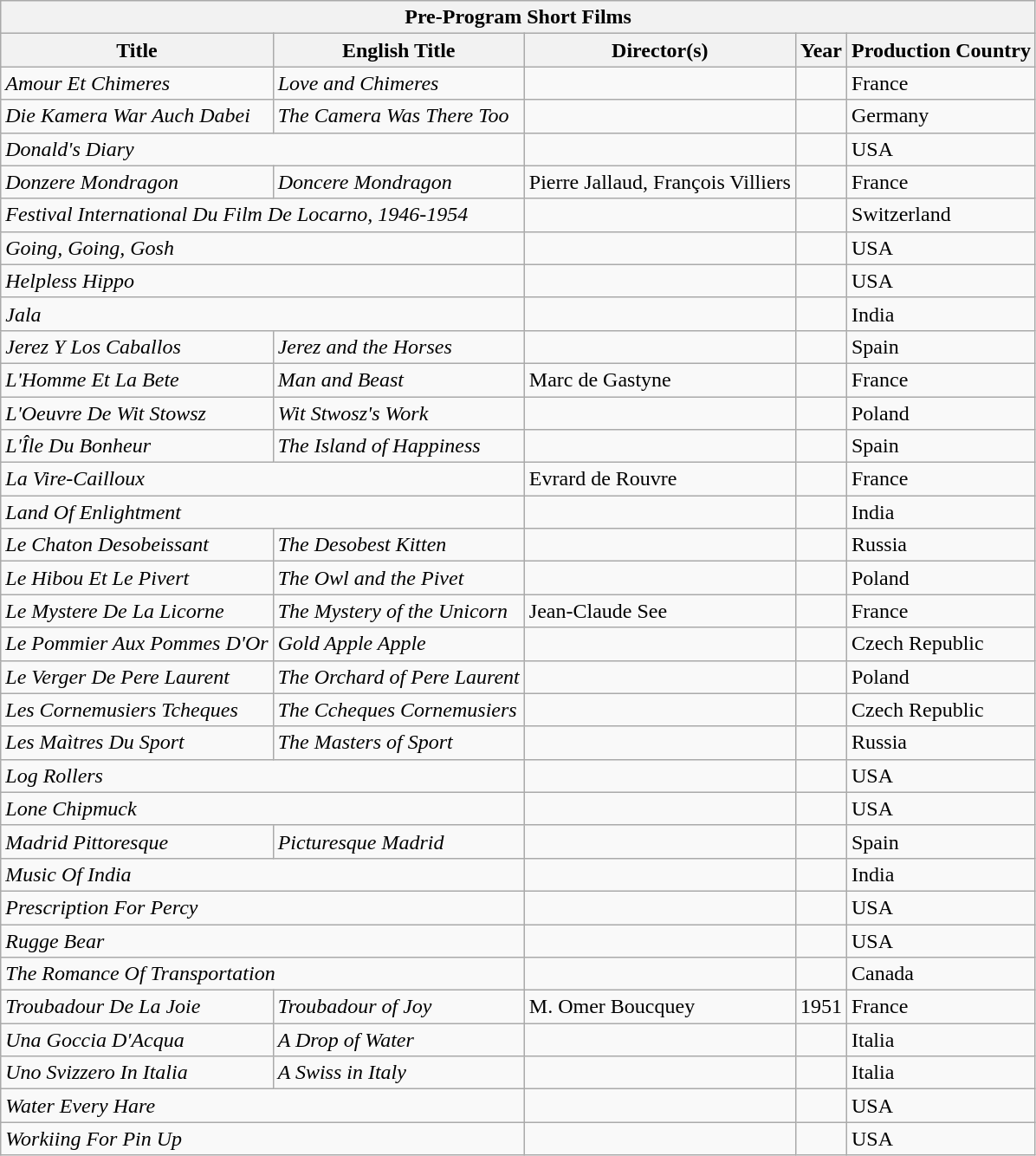<table class="wikitable">
<tr>
<th colspan="5">Pre-Program Short Films</th>
</tr>
<tr>
<th>Title</th>
<th>English Title</th>
<th>Director(s)</th>
<th>Year</th>
<th>Production Country</th>
</tr>
<tr>
<td><em>Amour Et Chimeres</em></td>
<td><em>Love and Chimeres</em></td>
<td></td>
<td></td>
<td>France</td>
</tr>
<tr>
<td><em>Die Kamera War Auch Dabei</em></td>
<td><em>The Camera Was There Too</em></td>
<td></td>
<td></td>
<td>Germany</td>
</tr>
<tr>
<td colspan="2"><em>Donald's Diary</em></td>
<td></td>
<td></td>
<td>USA</td>
</tr>
<tr>
<td><em>Donzere Mondragon</em></td>
<td><em>Doncere Mondragon</em></td>
<td>Pierre Jallaud, François Villiers</td>
<td></td>
<td>France</td>
</tr>
<tr>
<td colspan="2"><em>Festival International Du Film De Locarno, 1946-1954</em></td>
<td></td>
<td></td>
<td>Switzerland</td>
</tr>
<tr>
<td colspan="2"><em>Going, Going, Gosh</em></td>
<td></td>
<td></td>
<td>USA</td>
</tr>
<tr>
<td colspan="2"><em>Helpless Hippo</em></td>
<td></td>
<td></td>
<td>USA</td>
</tr>
<tr>
<td colspan="2"><em>Jala</em></td>
<td></td>
<td></td>
<td>India</td>
</tr>
<tr>
<td><em>Jerez Y Los Caballos</em></td>
<td><em>Jerez and the Horses</em></td>
<td></td>
<td></td>
<td>Spain</td>
</tr>
<tr>
<td><em>L'Homme Et La Bete</em></td>
<td><em>Man and Beast</em></td>
<td>Marc de Gastyne</td>
<td></td>
<td>France</td>
</tr>
<tr>
<td><em>L'Oeuvre De Wit Stowsz</em></td>
<td><em>Wit Stwosz's Work</em></td>
<td></td>
<td></td>
<td>Poland</td>
</tr>
<tr>
<td><em>L'Île Du Bonheur</em></td>
<td><em>The Island of Happiness</em></td>
<td></td>
<td></td>
<td>Spain</td>
</tr>
<tr>
<td colspan="2"><em>La Vire-Cailloux</em></td>
<td>Evrard de Rouvre</td>
<td></td>
<td>France</td>
</tr>
<tr>
<td colspan="2"><em>Land Of Enlightment</em></td>
<td></td>
<td></td>
<td>India</td>
</tr>
<tr>
<td><em>Le Chaton Desobeissant</em></td>
<td><em>The Desobest Kitten</em></td>
<td></td>
<td></td>
<td>Russia</td>
</tr>
<tr>
<td><em>Le Hibou Et Le Pivert</em></td>
<td><em>The Owl and the Pivet</em></td>
<td></td>
<td></td>
<td>Poland</td>
</tr>
<tr>
<td><em>Le Mystere De La Licorne</em></td>
<td><em>The Mystery of the Unicorn</em></td>
<td>Jean-Claude See</td>
<td></td>
<td>France</td>
</tr>
<tr>
<td><em>Le Pommier Aux Pommes D'Or</em></td>
<td><em>Gold Apple Apple</em></td>
<td></td>
<td></td>
<td>Czech Republic</td>
</tr>
<tr>
<td><em>Le Verger De Pere Laurent</em></td>
<td><em>The Orchard of Pere Laurent</em></td>
<td></td>
<td></td>
<td>Poland</td>
</tr>
<tr>
<td><em>Les Cornemusiers Tcheques</em></td>
<td><em>The Ccheques Cornemusiers</em></td>
<td></td>
<td></td>
<td>Czech Republic</td>
</tr>
<tr>
<td><em>Les Maìtres Du Sport</em></td>
<td><em>The Masters of Sport</em></td>
<td></td>
<td></td>
<td>Russia</td>
</tr>
<tr>
<td colspan="2"><em>Log Rollers</em></td>
<td></td>
<td></td>
<td>USA</td>
</tr>
<tr>
<td colspan="2"><em>Lone Chipmuck</em></td>
<td></td>
<td></td>
<td>USA</td>
</tr>
<tr>
<td><em>Madrid Pittoresque</em></td>
<td><em>Picturesque Madrid</em></td>
<td></td>
<td></td>
<td>Spain</td>
</tr>
<tr>
<td colspan="2"><em>Music Of India</em></td>
<td></td>
<td></td>
<td>India</td>
</tr>
<tr>
<td colspan="2"><em>Prescription For Percy</em></td>
<td></td>
<td></td>
<td>USA</td>
</tr>
<tr>
<td colspan="2"><em>Rugge Bear</em></td>
<td></td>
<td></td>
<td>USA</td>
</tr>
<tr>
<td colspan="2"><em>The Romance Of Transportation</em></td>
<td></td>
<td></td>
<td>Canada</td>
</tr>
<tr>
<td><em>Troubadour De La Joie</em></td>
<td><em>Troubadour of Joy</em></td>
<td>M. Omer Boucquey</td>
<td>1951</td>
<td>France</td>
</tr>
<tr>
<td><em>Una Goccia D'Acqua</em></td>
<td><em>A Drop of Water</em></td>
<td></td>
<td></td>
<td>Italia</td>
</tr>
<tr>
<td><em>Uno Svizzero In Italia</em></td>
<td><em>A Swiss in Italy</em></td>
<td></td>
<td></td>
<td>Italia</td>
</tr>
<tr>
<td colspan="2"><em>Water Every Hare</em></td>
<td></td>
<td></td>
<td>USA</td>
</tr>
<tr>
<td colspan="2"><em>Workiing For Pin Up</em></td>
<td></td>
<td></td>
<td>USA</td>
</tr>
</table>
